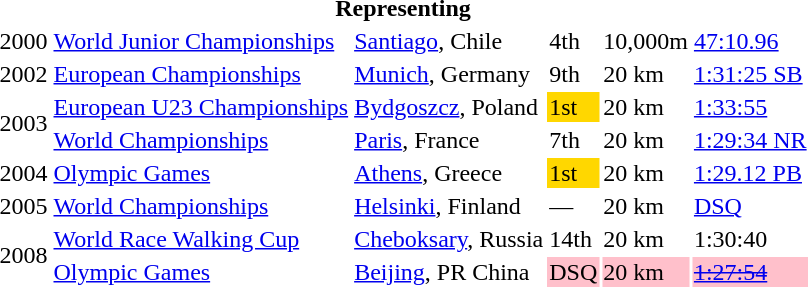<table>
<tr>
<th colspan="6">Representing </th>
</tr>
<tr>
<td>2000</td>
<td><a href='#'>World Junior Championships</a></td>
<td><a href='#'>Santiago</a>, Chile</td>
<td>4th</td>
<td>10,000m</td>
<td><a href='#'>47:10.96</a></td>
</tr>
<tr>
<td>2002</td>
<td><a href='#'>European Championships</a></td>
<td><a href='#'>Munich</a>, Germany</td>
<td>9th</td>
<td>20 km</td>
<td><a href='#'>1:31:25 SB</a></td>
</tr>
<tr>
<td rowspan=2>2003</td>
<td><a href='#'>European U23 Championships</a></td>
<td><a href='#'>Bydgoszcz</a>, Poland</td>
<td bgcolor="gold">1st</td>
<td>20 km</td>
<td><a href='#'>1:33:55</a></td>
</tr>
<tr>
<td><a href='#'>World Championships</a></td>
<td><a href='#'>Paris</a>, France</td>
<td>7th</td>
<td>20 km</td>
<td><a href='#'>1:29:34 NR</a></td>
</tr>
<tr>
<td>2004</td>
<td><a href='#'>Olympic Games</a></td>
<td><a href='#'>Athens</a>, Greece</td>
<td bgcolor="gold">1st</td>
<td>20 km</td>
<td><a href='#'>1:29.12 PB</a></td>
</tr>
<tr>
<td>2005</td>
<td><a href='#'>World Championships</a></td>
<td><a href='#'>Helsinki</a>, Finland</td>
<td>—</td>
<td>20 km</td>
<td><a href='#'>DSQ</a></td>
</tr>
<tr>
<td rowspan=2>2008</td>
<td><a href='#'>World Race Walking Cup</a></td>
<td><a href='#'>Cheboksary</a>, Russia</td>
<td>14th</td>
<td>20 km</td>
<td>1:30:40</td>
</tr>
<tr>
<td><a href='#'>Olympic Games</a></td>
<td><a href='#'>Beijing</a>, PR China</td>
<td bgcolor=pink>DSQ</td>
<td bgcolor=pink>20 km</td>
<td bgcolor=pink><a href='#'><s>1:27:54</s></a></td>
</tr>
</table>
